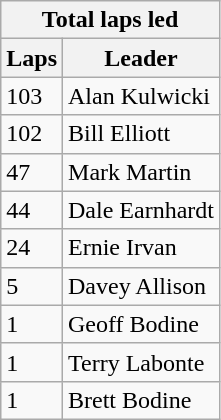<table class="wikitable">
<tr>
<th colspan=2>Total laps led</th>
</tr>
<tr>
<th>Laps</th>
<th>Leader</th>
</tr>
<tr>
<td>103</td>
<td>Alan Kulwicki</td>
</tr>
<tr>
<td>102</td>
<td>Bill Elliott</td>
</tr>
<tr>
<td>47</td>
<td>Mark Martin</td>
</tr>
<tr>
<td>44</td>
<td>Dale Earnhardt</td>
</tr>
<tr>
<td>24</td>
<td>Ernie Irvan</td>
</tr>
<tr>
<td>5</td>
<td>Davey Allison</td>
</tr>
<tr>
<td>1</td>
<td>Geoff Bodine</td>
</tr>
<tr>
<td>1</td>
<td>Terry Labonte</td>
</tr>
<tr>
<td>1</td>
<td>Brett Bodine</td>
</tr>
</table>
